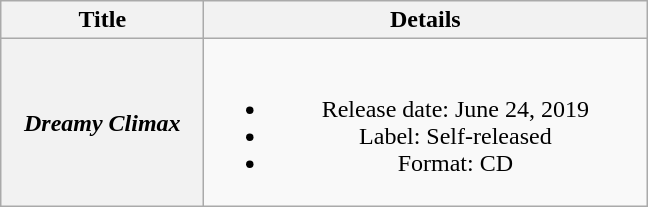<table class="wikitable plainrowheaders" style="text-align:center;">
<tr>
<th scope="col" style="width:8em;">Title</th>
<th scope="col" style="width:18em;">Details</th>
</tr>
<tr>
<th scope="row"><em>Dreamy Climax</em></th>
<td><br><ul><li>Release date: June 24, 2019</li><li>Label: Self-released</li><li>Format: CD</li></ul></td>
</tr>
</table>
